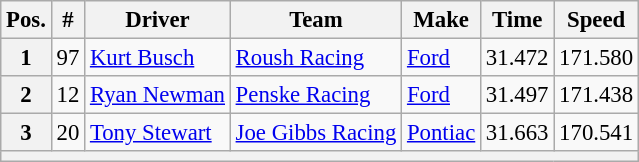<table class="wikitable" style="font-size:95%">
<tr>
<th>Pos.</th>
<th>#</th>
<th>Driver</th>
<th>Team</th>
<th>Make</th>
<th>Time</th>
<th>Speed</th>
</tr>
<tr>
<th>1</th>
<td>97</td>
<td><a href='#'>Kurt Busch</a></td>
<td><a href='#'>Roush Racing</a></td>
<td><a href='#'>Ford</a></td>
<td>31.472</td>
<td>171.580</td>
</tr>
<tr>
<th>2</th>
<td>12</td>
<td><a href='#'>Ryan Newman</a></td>
<td><a href='#'>Penske Racing</a></td>
<td><a href='#'>Ford</a></td>
<td>31.497</td>
<td>171.438</td>
</tr>
<tr>
<th>3</th>
<td>20</td>
<td><a href='#'>Tony Stewart</a></td>
<td><a href='#'>Joe Gibbs Racing</a></td>
<td><a href='#'>Pontiac</a></td>
<td>31.663</td>
<td>170.541</td>
</tr>
<tr>
<th colspan="7"></th>
</tr>
</table>
